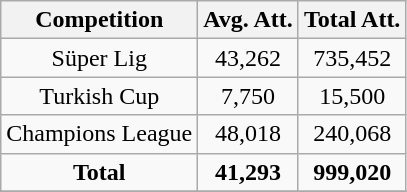<table class="wikitable" style="text-align: center">
<tr>
<th>Competition</th>
<th>Avg. Att.</th>
<th>Total Att.</th>
</tr>
<tr>
<td>Süper Lig</td>
<td>43,262</td>
<td>735,452</td>
</tr>
<tr>
<td>Turkish Cup</td>
<td>7,750</td>
<td>15,500</td>
</tr>
<tr>
<td>Champions League</td>
<td>48,018</td>
<td>240,068</td>
</tr>
<tr>
<td><strong>Total</strong></td>
<td><strong> 41,293</strong></td>
<td><strong>999,020</strong></td>
</tr>
<tr>
</tr>
</table>
